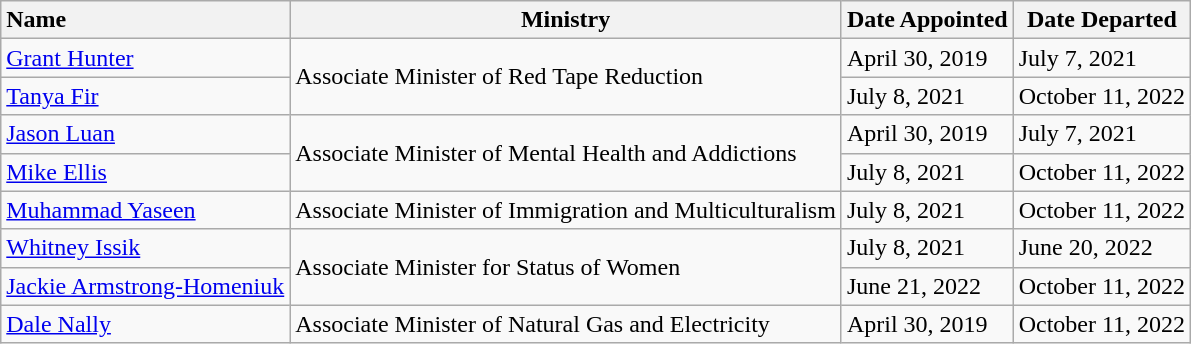<table class="wikitable sortable" style="text-align:left;">
<tr>
<th style="text-align:left;">Name</th>
<th>Ministry</th>
<th>Date Appointed</th>
<th>Date Departed</th>
</tr>
<tr>
<td><a href='#'>Grant Hunter</a></td>
<td rowspan="2">Associate Minister of Red Tape Reduction</td>
<td>April 30, 2019</td>
<td>July 7, 2021</td>
</tr>
<tr>
<td><a href='#'>Tanya Fir</a></td>
<td>July 8, 2021</td>
<td>October 11, 2022</td>
</tr>
<tr>
<td><a href='#'>Jason Luan</a></td>
<td rowspan="2">Associate Minister of Mental Health and Addictions</td>
<td>April 30, 2019</td>
<td>July 7, 2021</td>
</tr>
<tr>
<td><a href='#'>Mike Ellis</a></td>
<td>July 8, 2021</td>
<td>October 11, 2022</td>
</tr>
<tr>
<td><a href='#'>Muhammad Yaseen</a></td>
<td>Associate Minister of Immigration and Multiculturalism</td>
<td>July 8, 2021</td>
<td>October 11, 2022</td>
</tr>
<tr>
<td><a href='#'>Whitney Issik</a></td>
<td rowspan="2">Associate Minister for Status of Women</td>
<td>July 8, 2021</td>
<td>June 20, 2022</td>
</tr>
<tr>
<td><a href='#'>Jackie Armstrong-Homeniuk</a></td>
<td>June 21, 2022</td>
<td>October 11, 2022</td>
</tr>
<tr>
<td><a href='#'>Dale Nally</a></td>
<td>Associate Minister of Natural Gas and Electricity</td>
<td>April 30, 2019</td>
<td>October 11, 2022</td>
</tr>
</table>
